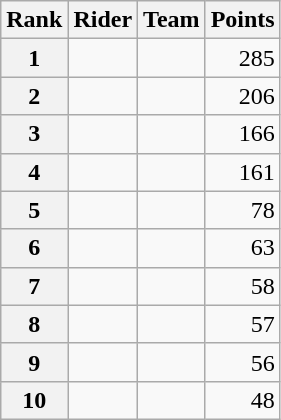<table class="wikitable">
<tr>
<th scope="col">Rank</th>
<th scope="col">Rider</th>
<th scope="col">Team</th>
<th scope="col">Points</th>
</tr>
<tr>
<th scope="row">1</th>
<td> </td>
<td></td>
<td style="text-align:right;">285</td>
</tr>
<tr>
<th scope="row">2</th>
<td></td>
<td></td>
<td style="text-align:right;">206</td>
</tr>
<tr>
<th scope="row">3</th>
<td> </td>
<td></td>
<td style="text-align:right;">166</td>
</tr>
<tr>
<th scope="row">4</th>
<td></td>
<td></td>
<td style="text-align:right;">161</td>
</tr>
<tr>
<th scope="row">5</th>
<td></td>
<td></td>
<td style="text-align:right;">78</td>
</tr>
<tr>
<th scope="row">6</th>
<td></td>
<td></td>
<td style="text-align:right;">63</td>
</tr>
<tr>
<th scope="row">7</th>
<td></td>
<td></td>
<td style="text-align:right;">58</td>
</tr>
<tr>
<th scope="row">8</th>
<td></td>
<td></td>
<td style="text-align:right;">57</td>
</tr>
<tr>
<th scope="row">9</th>
<td></td>
<td></td>
<td style="text-align:right;">56</td>
</tr>
<tr>
<th scope="row">10</th>
<td></td>
<td></td>
<td style="text-align:right;">48</td>
</tr>
</table>
